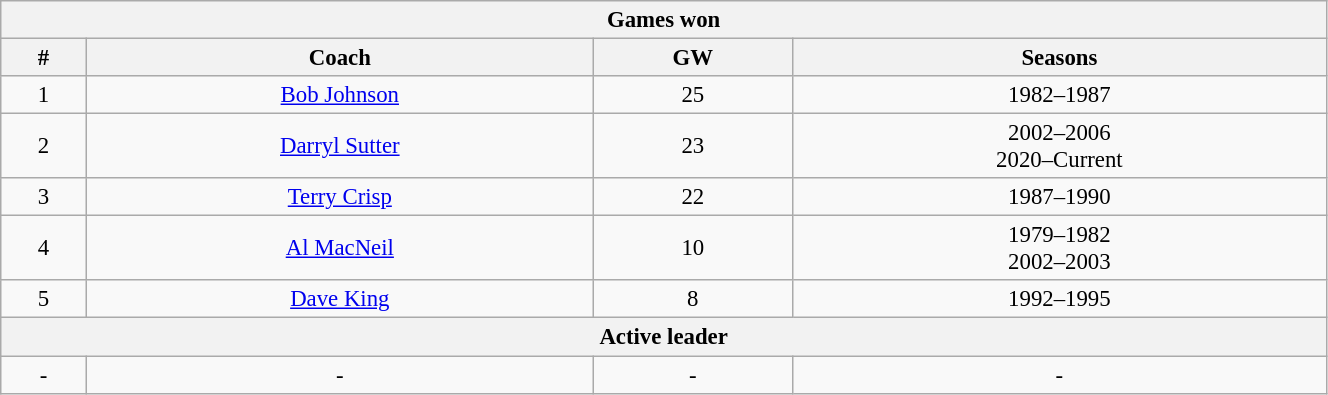<table class="wikitable" style="text-align: center; font-size: 95%" width="70%">
<tr>
<th colspan="4">Games won</th>
</tr>
<tr>
<th>#</th>
<th>Coach</th>
<th>GW</th>
<th>Seasons</th>
</tr>
<tr>
<td>1</td>
<td><a href='#'>Bob Johnson</a></td>
<td>25</td>
<td>1982–1987</td>
</tr>
<tr>
<td>2</td>
<td><a href='#'>Darryl Sutter</a></td>
<td>23</td>
<td>2002–2006<br>2020–Current</td>
</tr>
<tr>
<td>3</td>
<td><a href='#'>Terry Crisp</a></td>
<td>22</td>
<td>1987–1990</td>
</tr>
<tr>
<td>4</td>
<td><a href='#'>Al MacNeil</a></td>
<td>10</td>
<td>1979–1982<br>2002–2003</td>
</tr>
<tr>
<td>5</td>
<td><a href='#'>Dave King</a></td>
<td>8</td>
<td>1992–1995</td>
</tr>
<tr>
<th colspan="4">Active leader</th>
</tr>
<tr>
<td>-</td>
<td>-</td>
<td>-</td>
<td>-</td>
</tr>
</table>
